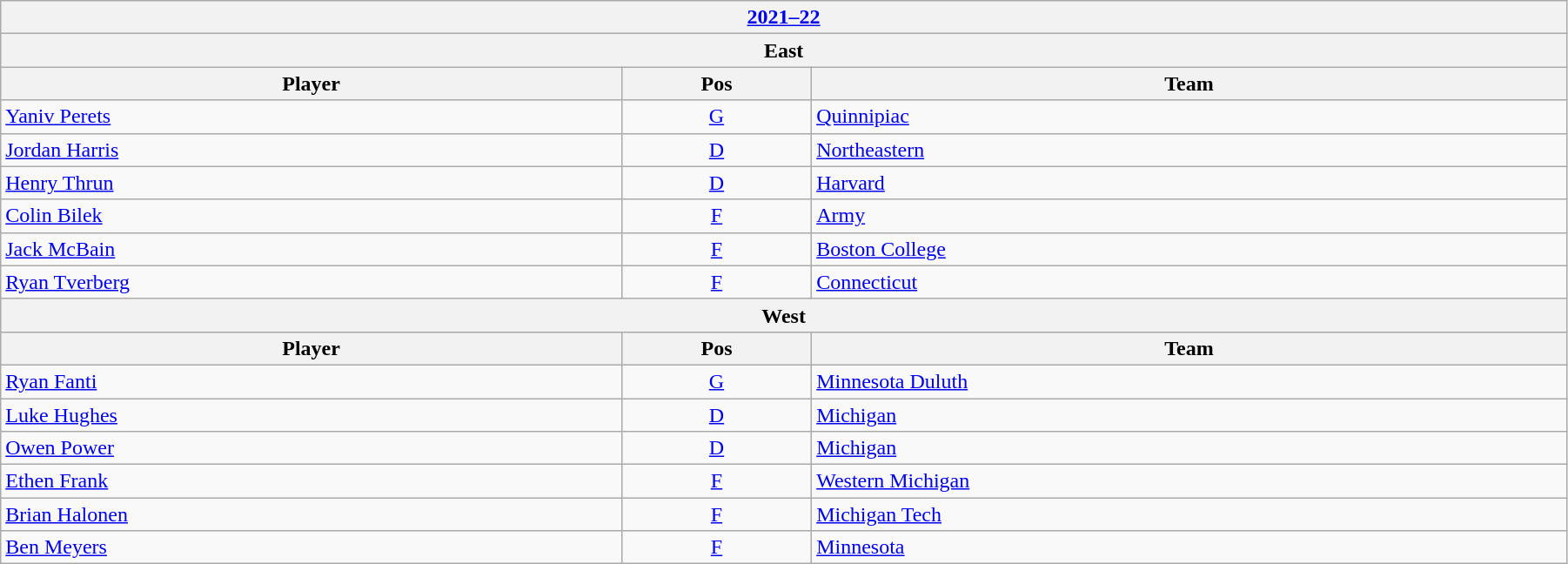<table class="wikitable" width=95%>
<tr>
<th colspan=3><a href='#'>2021–22</a></th>
</tr>
<tr>
<th colspan=3><strong>East</strong></th>
</tr>
<tr>
<th>Player</th>
<th>Pos</th>
<th>Team</th>
</tr>
<tr>
<td><a href='#'>Yaniv Perets</a></td>
<td style="text-align:center;"><a href='#'>G</a></td>
<td><a href='#'>Quinnipiac</a></td>
</tr>
<tr>
<td><a href='#'>Jordan Harris</a></td>
<td style="text-align:center;"><a href='#'>D</a></td>
<td><a href='#'>Northeastern</a></td>
</tr>
<tr>
<td><a href='#'>Henry Thrun</a></td>
<td style="text-align:center;"><a href='#'>D</a></td>
<td><a href='#'>Harvard</a></td>
</tr>
<tr>
<td><a href='#'>Colin Bilek</a></td>
<td style="text-align:center;"><a href='#'>F</a></td>
<td><a href='#'>Army</a></td>
</tr>
<tr>
<td><a href='#'>Jack McBain</a></td>
<td style="text-align:center;"><a href='#'>F</a></td>
<td><a href='#'>Boston College</a></td>
</tr>
<tr>
<td><a href='#'>Ryan Tverberg</a></td>
<td style="text-align:center;"><a href='#'>F</a></td>
<td><a href='#'>Connecticut</a></td>
</tr>
<tr>
<th colspan=3><strong>West</strong></th>
</tr>
<tr>
<th>Player</th>
<th>Pos</th>
<th>Team</th>
</tr>
<tr>
<td><a href='#'>Ryan Fanti</a></td>
<td style="text-align:center;"><a href='#'>G</a></td>
<td><a href='#'>Minnesota Duluth</a></td>
</tr>
<tr>
<td><a href='#'>Luke Hughes</a></td>
<td style="text-align:center;"><a href='#'>D</a></td>
<td><a href='#'>Michigan</a></td>
</tr>
<tr>
<td><a href='#'>Owen Power</a></td>
<td style="text-align:center;"><a href='#'>D</a></td>
<td><a href='#'>Michigan</a></td>
</tr>
<tr>
<td><a href='#'>Ethen Frank</a></td>
<td style="text-align:center;"><a href='#'>F</a></td>
<td><a href='#'>Western Michigan</a></td>
</tr>
<tr>
<td><a href='#'>Brian Halonen</a></td>
<td style="text-align:center;"><a href='#'>F</a></td>
<td><a href='#'>Michigan Tech</a></td>
</tr>
<tr>
<td><a href='#'>Ben Meyers</a></td>
<td style="text-align:center;"><a href='#'>F</a></td>
<td><a href='#'>Minnesota</a></td>
</tr>
</table>
